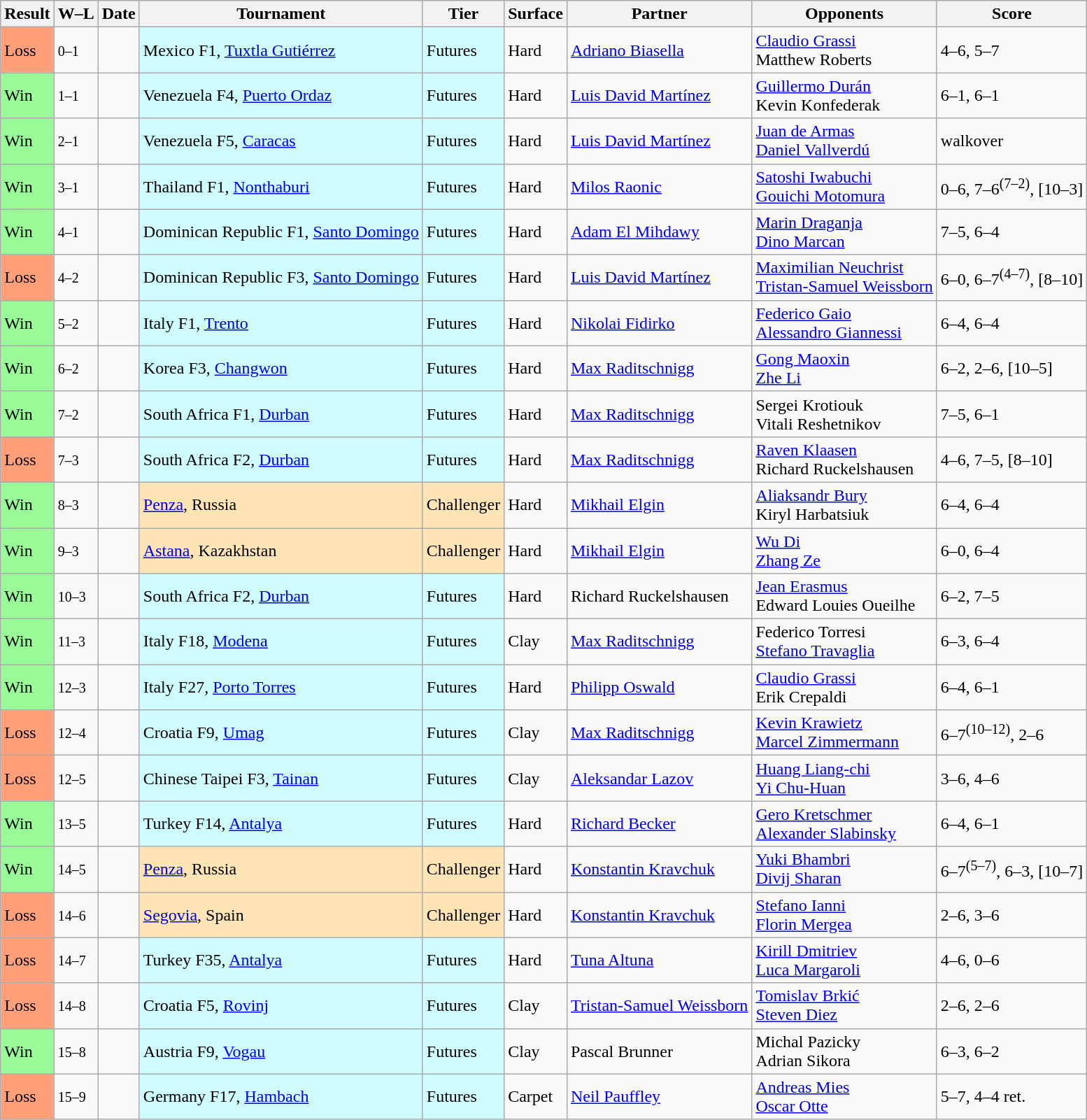<table class="sortable wikitable">
<tr>
<th>Result</th>
<th class="unsortable">W–L</th>
<th>Date</th>
<th>Tournament</th>
<th>Tier</th>
<th>Surface</th>
<th>Partner</th>
<th>Opponents</th>
<th class="unsortable">Score</th>
</tr>
<tr>
<td bgcolor=FFA07A>Loss</td>
<td><small>0–1</small></td>
<td></td>
<td style="background:#cffcff;">Mexico F1, <a href='#'>Tuxtla Gutiérrez</a></td>
<td style="background:#cffcff;">Futures</td>
<td>Hard</td>
<td> <a href='#'>Adriano Biasella</a></td>
<td> <a href='#'>Claudio Grassi</a> <br>  Matthew Roberts</td>
<td>4–6, 5–7</td>
</tr>
<tr>
<td bgcolor=98FB98>Win</td>
<td><small>1–1</small></td>
<td></td>
<td style="background:#cffcff;">Venezuela F4, <a href='#'>Puerto Ordaz</a></td>
<td style="background:#cffcff;">Futures</td>
<td>Hard</td>
<td> <a href='#'>Luis David Martínez</a></td>
<td> <a href='#'>Guillermo Durán</a> <br>  Kevin Konfederak</td>
<td>6–1, 6–1</td>
</tr>
<tr>
<td bgcolor=98FB98>Win</td>
<td><small>2–1</small></td>
<td></td>
<td style="background:#cffcff;">Venezuela F5, <a href='#'>Caracas</a></td>
<td style="background:#cffcff;">Futures</td>
<td>Hard</td>
<td> <a href='#'>Luis David Martínez</a></td>
<td> <a href='#'>Juan de Armas</a> <br>  <a href='#'>Daniel Vallverdú</a></td>
<td>walkover</td>
</tr>
<tr>
<td bgcolor=98FB98>Win</td>
<td><small>3–1</small></td>
<td></td>
<td style="background:#cffcff;">Thailand F1, <a href='#'>Nonthaburi</a></td>
<td style="background:#cffcff;">Futures</td>
<td>Hard</td>
<td> <a href='#'>Milos Raonic</a></td>
<td> <a href='#'>Satoshi Iwabuchi</a> <br>  <a href='#'>Gouichi Motomura</a></td>
<td>0–6, 7–6<sup>(7–2)</sup>, [10–3]</td>
</tr>
<tr>
<td bgcolor=98FB98>Win</td>
<td><small>4–1</small></td>
<td></td>
<td style="background:#cffcff;">Dominican Republic F1, <a href='#'>Santo Domingo</a></td>
<td style="background:#cffcff;">Futures</td>
<td>Hard</td>
<td> <a href='#'>Adam El Mihdawy</a></td>
<td> <a href='#'>Marin Draganja</a> <br>  <a href='#'>Dino Marcan</a></td>
<td>7–5, 6–4</td>
</tr>
<tr>
<td bgcolor=FFA07A>Loss</td>
<td><small>4–2</small></td>
<td></td>
<td style="background:#cffcff;">Dominican Republic F3, <a href='#'>Santo Domingo</a></td>
<td style="background:#cffcff;">Futures</td>
<td>Hard</td>
<td> <a href='#'>Luis David Martínez</a></td>
<td> <a href='#'>Maximilian Neuchrist</a> <br>  <a href='#'>Tristan-Samuel Weissborn</a></td>
<td>6–0, 6–7<sup>(4–7)</sup>, [8–10]</td>
</tr>
<tr>
<td bgcolor=98FB98>Win</td>
<td><small>5–2</small></td>
<td></td>
<td style="background:#cffcff;">Italy F1, <a href='#'>Trento</a></td>
<td style="background:#cffcff;">Futures</td>
<td>Hard</td>
<td> <a href='#'>Nikolai Fidirko</a></td>
<td> <a href='#'>Federico Gaio</a> <br>  <a href='#'>Alessandro Giannessi</a></td>
<td>6–4, 6–4</td>
</tr>
<tr>
<td bgcolor=98FB98>Win</td>
<td><small>6–2</small></td>
<td></td>
<td style="background:#cffcff;">Korea F3, <a href='#'>Changwon</a></td>
<td style="background:#cffcff;">Futures</td>
<td>Hard</td>
<td> <a href='#'>Max Raditschnigg</a></td>
<td> <a href='#'>Gong Maoxin</a> <br>  <a href='#'>Zhe Li</a></td>
<td>6–2, 2–6, [10–5]</td>
</tr>
<tr>
<td bgcolor=98FB98>Win</td>
<td><small>7–2</small></td>
<td></td>
<td style="background:#cffcff;">South Africa F1, <a href='#'>Durban</a></td>
<td style="background:#cffcff;">Futures</td>
<td>Hard</td>
<td> <a href='#'>Max Raditschnigg</a></td>
<td> Sergei Krotiouk <br>  Vitali Reshetnikov</td>
<td>7–5, 6–1</td>
</tr>
<tr>
<td bgcolor=FFA07A>Loss</td>
<td><small>7–3</small></td>
<td></td>
<td style="background:#cffcff;">South Africa F2, <a href='#'>Durban</a></td>
<td style="background:#cffcff;">Futures</td>
<td>Hard</td>
<td> <a href='#'>Max Raditschnigg</a></td>
<td> <a href='#'>Raven Klaasen</a> <br>  Richard Ruckelshausen</td>
<td>4–6, 7–5, [8–10]</td>
</tr>
<tr>
<td bgcolor=98FB98>Win</td>
<td><small>8–3</small></td>
<td></td>
<td style="background:moccasin;"><a href='#'>Penza</a>, Russia</td>
<td style="background:moccasin;">Challenger</td>
<td>Hard</td>
<td> <a href='#'>Mikhail Elgin</a></td>
<td> <a href='#'>Aliaksandr Bury</a> <br>  Kiryl Harbatsiuk</td>
<td>6–4, 6–4</td>
</tr>
<tr>
<td bgcolor=98FB98>Win</td>
<td><small>9–3</small></td>
<td></td>
<td style="background:moccasin;"><a href='#'>Astana</a>, Kazakhstan</td>
<td style="background:moccasin;">Challenger</td>
<td>Hard</td>
<td> <a href='#'>Mikhail Elgin</a></td>
<td> <a href='#'>Wu Di</a> <br>  <a href='#'>Zhang Ze</a></td>
<td>6–0, 6–4</td>
</tr>
<tr>
<td bgcolor=98FB98>Win</td>
<td><small>10–3</small></td>
<td></td>
<td style="background:#cffcff;">South Africa F2, <a href='#'>Durban</a></td>
<td style="background:#cffcff;">Futures</td>
<td>Hard</td>
<td> Richard Ruckelshausen</td>
<td> <a href='#'>Jean Erasmus</a> <br>  Edward Louies Oueilhe</td>
<td>6–2, 7–5</td>
</tr>
<tr>
<td bgcolor=98FB98>Win</td>
<td><small>11–3</small></td>
<td></td>
<td style="background:#cffcff;">Italy F18, <a href='#'>Modena</a></td>
<td style="background:#cffcff;">Futures</td>
<td>Clay</td>
<td> <a href='#'>Max Raditschnigg</a></td>
<td> Federico Torresi <br>  <a href='#'>Stefano Travaglia</a></td>
<td>6–3, 6–4</td>
</tr>
<tr>
<td bgcolor=98FB98>Win</td>
<td><small>12–3</small></td>
<td></td>
<td style="background:#cffcff;">Italy F27, <a href='#'>Porto Torres</a></td>
<td style="background:#cffcff;">Futures</td>
<td>Hard</td>
<td> <a href='#'>Philipp Oswald</a></td>
<td> <a href='#'>Claudio Grassi</a> <br>  Erik Crepaldi</td>
<td>6–4, 6–1</td>
</tr>
<tr>
<td bgcolor=FFA07A>Loss</td>
<td><small>12–4</small></td>
<td></td>
<td style="background:#cffcff;">Croatia F9, <a href='#'>Umag</a></td>
<td style="background:#cffcff;">Futures</td>
<td>Clay</td>
<td> <a href='#'>Max Raditschnigg</a></td>
<td> <a href='#'>Kevin Krawietz</a> <br>  <a href='#'>Marcel Zimmermann</a></td>
<td>6–7<sup>(10–12)</sup>, 2–6</td>
</tr>
<tr>
<td bgcolor=FFA07A>Loss</td>
<td><small>12–5</small></td>
<td></td>
<td style="background:#cffcff;">Chinese Taipei F3, <a href='#'>Tainan</a></td>
<td style="background:#cffcff;">Futures</td>
<td>Clay</td>
<td> <a href='#'>Aleksandar Lazov</a></td>
<td> <a href='#'>Huang Liang-chi</a> <br>  <a href='#'>Yi Chu-Huan</a></td>
<td>3–6, 4–6</td>
</tr>
<tr>
<td bgcolor=98FB98>Win</td>
<td><small>13–5</small></td>
<td></td>
<td style="background:#cffcff;">Turkey F14, <a href='#'>Antalya</a></td>
<td style="background:#cffcff;">Futures</td>
<td>Hard</td>
<td> <a href='#'>Richard Becker</a></td>
<td> <a href='#'>Gero Kretschmer</a> <br>  <a href='#'>Alexander Slabinsky</a></td>
<td>6–4, 6–1</td>
</tr>
<tr>
<td bgcolor=98FB98>Win</td>
<td><small>14–5</small></td>
<td></td>
<td style="background:moccasin;"><a href='#'>Penza</a>, Russia</td>
<td style="background:moccasin;">Challenger</td>
<td>Hard</td>
<td> <a href='#'>Konstantin Kravchuk</a></td>
<td> <a href='#'>Yuki Bhambri</a> <br>  <a href='#'>Divij Sharan</a></td>
<td>6–7<sup>(5–7)</sup>, 6–3, [10–7]</td>
</tr>
<tr>
<td bgcolor=FFA07A>Loss</td>
<td><small>14–6</small></td>
<td></td>
<td style="background:moccasin;"><a href='#'>Segovia</a>, Spain</td>
<td style="background:moccasin;">Challenger</td>
<td>Hard</td>
<td> <a href='#'>Konstantin Kravchuk</a></td>
<td> <a href='#'>Stefano Ianni</a> <br>  <a href='#'>Florin Mergea</a></td>
<td>2–6, 3–6</td>
</tr>
<tr>
<td bgcolor=FFA07A>Loss</td>
<td><small>14–7</small></td>
<td></td>
<td style="background:#cffcff;">Turkey F35, <a href='#'>Antalya</a></td>
<td style="background:#cffcff;">Futures</td>
<td>Hard</td>
<td> <a href='#'>Tuna Altuna</a></td>
<td> <a href='#'>Kirill Dmitriev</a> <br>  <a href='#'>Luca Margaroli</a></td>
<td>4–6, 0–6</td>
</tr>
<tr>
<td bgcolor=FFA07A>Loss</td>
<td><small>14–8</small></td>
<td></td>
<td style="background:#cffcff;">Croatia F5, <a href='#'>Rovinj</a></td>
<td style="background:#cffcff;">Futures</td>
<td>Clay</td>
<td> <a href='#'>Tristan-Samuel Weissborn</a></td>
<td> <a href='#'>Tomislav Brkić</a> <br>  <a href='#'>Steven Diez</a></td>
<td>2–6, 2–6</td>
</tr>
<tr>
<td bgcolor=98FB98>Win</td>
<td><small>15–8</small></td>
<td></td>
<td style="background:#cffcff;">Austria F9, <a href='#'>Vogau</a></td>
<td style="background:#cffcff;">Futures</td>
<td>Clay</td>
<td> Pascal Brunner</td>
<td> Michal Pazicky <br>  Adrian Sikora</td>
<td>6–3, 6–2</td>
</tr>
<tr>
<td bgcolor=FFA07A>Loss</td>
<td><small>15–9</small></td>
<td></td>
<td style="background:#cffcff;">Germany F17, <a href='#'>Hambach</a></td>
<td style="background:#cffcff;">Futures</td>
<td>Carpet</td>
<td> <a href='#'>Neil Pauffley</a></td>
<td> <a href='#'>Andreas Mies</a> <br>  <a href='#'>Oscar Otte</a></td>
<td>5–7, 4–4 ret.</td>
</tr>
</table>
